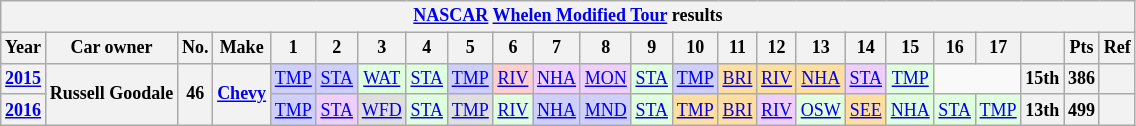<table class="wikitable" style="text-align:center; font-size:75%">
<tr>
<th colspan=38><a href='#'>NASCAR</a> <a href='#'>Whelen Modified Tour</a> results</th>
</tr>
<tr>
<th>Year</th>
<th>Car owner</th>
<th>No.</th>
<th>Make</th>
<th>1</th>
<th>2</th>
<th>3</th>
<th>4</th>
<th>5</th>
<th>6</th>
<th>7</th>
<th>8</th>
<th>9</th>
<th>10</th>
<th>11</th>
<th>12</th>
<th>13</th>
<th>14</th>
<th>15</th>
<th>16</th>
<th>17</th>
<th></th>
<th>Pts</th>
<th>Ref</th>
</tr>
<tr>
<th><a href='#'>2015</a></th>
<th rowspan=2>Russell Goodale</th>
<th rowspan=2>46</th>
<th rowspan=2><a href='#'>Chevy</a></th>
<td style="background:#CFCFFF;"><a href='#'>TMP</a><br></td>
<td style="background:#CFCFFF;"><a href='#'>STA</a><br></td>
<td style="background:#DFFFDF;"><a href='#'>WAT</a><br></td>
<td style="background:#DFFFDF;"><a href='#'>STA</a><br></td>
<td style="background:#CFCFFF;"><a href='#'>TMP</a><br></td>
<td style="background:#FFCFCF;"><a href='#'>RIV</a><br></td>
<td style="background:#EFCFFF;"><a href='#'>NHA</a><br></td>
<td style="background:#EFCFFF;"><a href='#'>MON</a><br></td>
<td style="background:#DFFFDF;"><a href='#'>STA</a><br></td>
<td style="background:#CFCFFF;"><a href='#'>TMP</a><br></td>
<td style="background:#FFDF9F;"><a href='#'>BRI</a><br></td>
<td style="background:#FFDF9F;"><a href='#'>RIV</a><br></td>
<td style="background:#FFDF9F;"><a href='#'>NHA</a><br></td>
<td style="background:#EFCFFF;"><a href='#'>STA</a><br></td>
<td style="background:#DFFFDF;"><a href='#'>TMP</a><br></td>
<td colspan=2></td>
<th>15th</th>
<th>386</th>
<th></th>
</tr>
<tr>
<th><a href='#'>2016</a></th>
<td style="background:#CFCFFF;"><a href='#'>TMP</a><br></td>
<td style="background:#EFCFFF;"><a href='#'>STA</a><br></td>
<td style="background:#DFDFDF;"><a href='#'>WFD</a><br></td>
<td style="background:#DFFFDF;"><a href='#'>STA</a><br></td>
<td style="background:#DFDFDF;"><a href='#'>TMP</a><br></td>
<td style="background:#DFFFDF;"><a href='#'>RIV</a><br></td>
<td style="background:#CFCFFF;"><a href='#'>NHA</a><br></td>
<td style="background:#CFCFFF;"><a href='#'>MND</a><br></td>
<td style="background:#DFFFDF;"><a href='#'>STA</a><br></td>
<td style="background:#FFDF9F;"><a href='#'>TMP</a><br></td>
<td style="background:#FFDF9F;"><a href='#'>BRI</a><br></td>
<td style="background:#EFCFFF;"><a href='#'>RIV</a><br></td>
<td style="background:#DFFFDF;"><a href='#'>OSW</a><br></td>
<td style="background:#FFDF9F;"><a href='#'>SEE</a><br></td>
<td style="background:#DFFFDF;"><a href='#'>NHA</a><br></td>
<td style="background:#DFFFDF;"><a href='#'>STA</a><br></td>
<td style="background:#DFFFDF;"><a href='#'>TMP</a><br></td>
<th>13th</th>
<th>499</th>
<th></th>
</tr>
</table>
